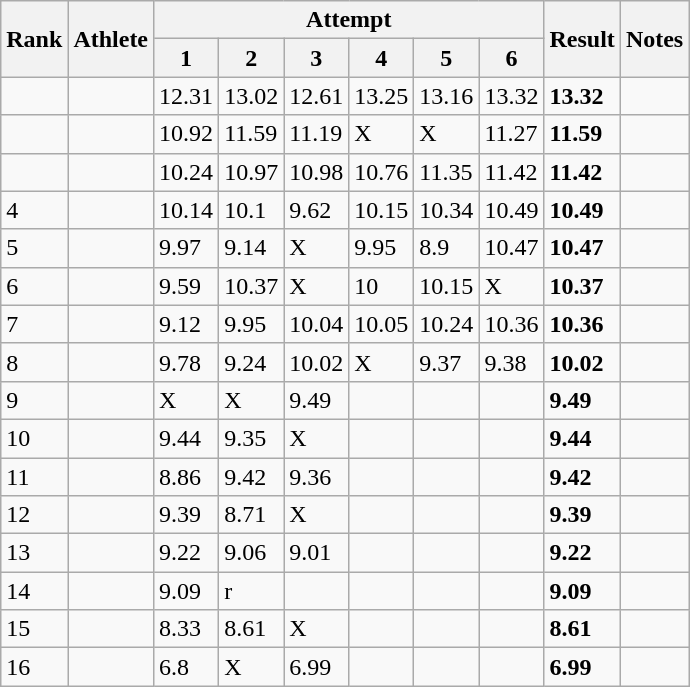<table class='wikitable'>
<tr>
<th rowspan=2>Rank</th>
<th rowspan=2>Athlete</th>
<th colspan=6>Attempt</th>
<th rowspan=2>Result</th>
<th rowspan=2>Notes</th>
</tr>
<tr>
<th>1</th>
<th>2</th>
<th>3</th>
<th>4</th>
<th>5</th>
<th>6</th>
</tr>
<tr>
<td></td>
<td align=left></td>
<td>12.31</td>
<td>13.02</td>
<td>12.61</td>
<td>13.25</td>
<td>13.16</td>
<td>13.32</td>
<td><strong>13.32</strong></td>
<td></td>
</tr>
<tr>
<td></td>
<td align=left></td>
<td>10.92</td>
<td>11.59</td>
<td>11.19</td>
<td>X</td>
<td>X</td>
<td>11.27</td>
<td><strong>11.59</strong></td>
<td></td>
</tr>
<tr>
<td></td>
<td align=left></td>
<td>10.24</td>
<td>10.97</td>
<td>10.98</td>
<td>10.76</td>
<td>11.35</td>
<td>11.42</td>
<td><strong> 11.42 </strong></td>
<td></td>
</tr>
<tr>
<td>4</td>
<td align=left></td>
<td>10.14</td>
<td>10.1</td>
<td>9.62</td>
<td>10.15</td>
<td>10.34</td>
<td>10.49</td>
<td><strong> 10.49 </strong></td>
<td></td>
</tr>
<tr>
<td>5</td>
<td align=left></td>
<td>9.97</td>
<td>9.14</td>
<td>X</td>
<td>9.95</td>
<td>8.9</td>
<td>10.47</td>
<td><strong> 10.47 </strong></td>
<td></td>
</tr>
<tr>
<td>6</td>
<td align=left></td>
<td>9.59</td>
<td>10.37</td>
<td>X</td>
<td>10</td>
<td>10.15</td>
<td>X</td>
<td><strong> 10.37 </strong></td>
<td></td>
</tr>
<tr>
<td>7</td>
<td align=left></td>
<td>9.12</td>
<td>9.95</td>
<td>10.04</td>
<td>10.05</td>
<td>10.24</td>
<td>10.36</td>
<td><strong> 10.36 </strong></td>
<td></td>
</tr>
<tr>
<td>8</td>
<td align=left></td>
<td>9.78</td>
<td>9.24</td>
<td>10.02</td>
<td>X</td>
<td>9.37</td>
<td>9.38</td>
<td><strong> 10.02 </strong></td>
<td></td>
</tr>
<tr>
<td>9</td>
<td align=left></td>
<td>X</td>
<td>X</td>
<td>9.49</td>
<td></td>
<td></td>
<td></td>
<td><strong> 9.49 </strong></td>
<td></td>
</tr>
<tr>
<td>10</td>
<td align=left></td>
<td>9.44</td>
<td>9.35</td>
<td>X</td>
<td></td>
<td></td>
<td></td>
<td><strong> 9.44 </strong></td>
<td></td>
</tr>
<tr>
<td>11</td>
<td align=left></td>
<td>8.86</td>
<td>9.42</td>
<td>9.36</td>
<td></td>
<td></td>
<td></td>
<td><strong> 9.42 </strong></td>
<td></td>
</tr>
<tr>
<td>12</td>
<td align=left></td>
<td>9.39</td>
<td>8.71</td>
<td>X</td>
<td></td>
<td></td>
<td></td>
<td><strong> 9.39 </strong></td>
<td></td>
</tr>
<tr>
<td>13</td>
<td align=left></td>
<td>9.22</td>
<td>9.06</td>
<td>9.01</td>
<td></td>
<td></td>
<td></td>
<td><strong> 9.22 </strong></td>
<td></td>
</tr>
<tr>
<td>14</td>
<td align=left></td>
<td>9.09</td>
<td>r</td>
<td></td>
<td></td>
<td></td>
<td></td>
<td><strong> 9.09 </strong></td>
<td></td>
</tr>
<tr>
<td>15</td>
<td align=left></td>
<td>8.33</td>
<td>8.61</td>
<td>X</td>
<td></td>
<td></td>
<td></td>
<td><strong> 8.61 </strong></td>
<td></td>
</tr>
<tr>
<td>16</td>
<td align=left></td>
<td>6.8</td>
<td>X</td>
<td>6.99</td>
<td></td>
<td></td>
<td></td>
<td><strong> 6.99 </strong></td>
<td></td>
</tr>
</table>
